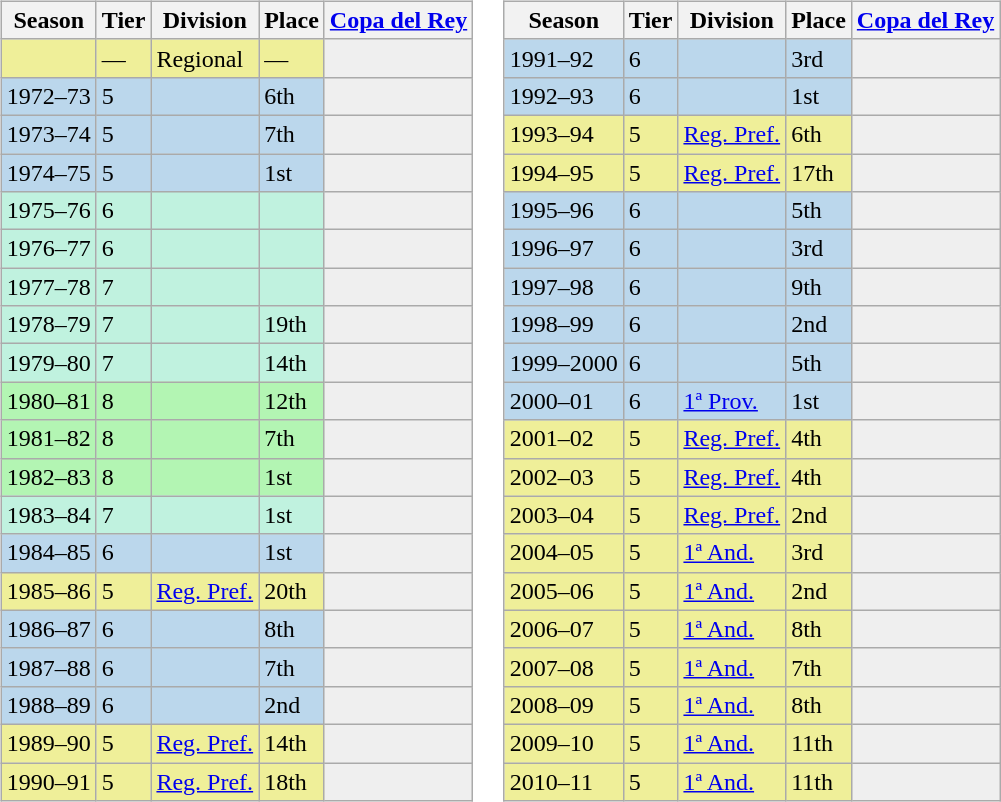<table>
<tr>
<td valign="top" width=0%><br><table class="wikitable">
<tr style="background:#f0f6fa;">
<th>Season</th>
<th>Tier</th>
<th>Division</th>
<th>Place</th>
<th><a href='#'>Copa del Rey</a></th>
</tr>
<tr>
<td style="background:#EFEF99;"></td>
<td style="background:#EFEF99;">—</td>
<td style="background:#EFEF99;">Regional</td>
<td style="background:#EFEF99;">—</td>
<th style="background:#efefef;"></th>
</tr>
<tr>
<td style="background:#BBD7EC;">1972–73</td>
<td style="background:#BBD7EC;">5</td>
<td style="background:#BBD7EC;"></td>
<td style="background:#BBD7EC;">6th</td>
<th style="background:#efefef;"></th>
</tr>
<tr>
<td style="background:#BBD7EC;">1973–74</td>
<td style="background:#BBD7EC;">5</td>
<td style="background:#BBD7EC;"></td>
<td style="background:#BBD7EC;">7th</td>
<th style="background:#efefef;"></th>
</tr>
<tr>
<td style="background:#BBD7EC;">1974–75</td>
<td style="background:#BBD7EC;">5</td>
<td style="background:#BBD7EC;"></td>
<td style="background:#BBD7EC;">1st</td>
<th style="background:#efefef;"></th>
</tr>
<tr>
<td style="background:#C0F2DF;">1975–76</td>
<td style="background:#C0F2DF;">6</td>
<td style="background:#C0F2DF;"></td>
<td style="background:#C0F2DF;"></td>
<th style="background:#efefef;"></th>
</tr>
<tr>
<td style="background:#C0F2DF;">1976–77</td>
<td style="background:#C0F2DF;">6</td>
<td style="background:#C0F2DF;"></td>
<td style="background:#C0F2DF;"></td>
<th style="background:#efefef;"></th>
</tr>
<tr>
<td style="background:#C0F2DF;">1977–78</td>
<td style="background:#C0F2DF;">7</td>
<td style="background:#C0F2DF;"></td>
<td style="background:#C0F2DF;"></td>
<th style="background:#efefef;"></th>
</tr>
<tr>
<td style="background:#C0F2DF;">1978–79</td>
<td style="background:#C0F2DF;">7</td>
<td style="background:#C0F2DF;"></td>
<td style="background:#C0F2DF;">19th</td>
<th style="background:#efefef;"></th>
</tr>
<tr>
<td style="background:#C0F2DF;">1979–80</td>
<td style="background:#C0F2DF;">7</td>
<td style="background:#C0F2DF;"></td>
<td style="background:#C0F2DF;">14th</td>
<th style="background:#efefef;"></th>
</tr>
<tr>
<td style="background:#B3F5B3;">1980–81</td>
<td style="background:#B3F5B3;">8</td>
<td style="background:#B3F5B3;"></td>
<td style="background:#B3F5B3;">12th</td>
<th style="background:#efefef;"></th>
</tr>
<tr>
<td style="background:#B3F5B3;">1981–82</td>
<td style="background:#B3F5B3;">8</td>
<td style="background:#B3F5B3;"></td>
<td style="background:#B3F5B3;">7th</td>
<th style="background:#efefef;"></th>
</tr>
<tr>
<td style="background:#B3F5B3;">1982–83</td>
<td style="background:#B3F5B3;">8</td>
<td style="background:#B3F5B3;"></td>
<td style="background:#B3F5B3;">1st</td>
<th style="background:#efefef;"></th>
</tr>
<tr>
<td style="background:#C0F2DF;">1983–84</td>
<td style="background:#C0F2DF;">7</td>
<td style="background:#C0F2DF;"></td>
<td style="background:#C0F2DF;">1st</td>
<th style="background:#efefef;"></th>
</tr>
<tr>
<td style="background:#BBD7EC;">1984–85</td>
<td style="background:#BBD7EC;">6</td>
<td style="background:#BBD7EC;"></td>
<td style="background:#BBD7EC;">1st</td>
<th style="background:#efefef;"></th>
</tr>
<tr>
<td style="background:#EFEF99;">1985–86</td>
<td style="background:#EFEF99;">5</td>
<td style="background:#EFEF99;"><a href='#'>Reg. Pref.</a></td>
<td style="background:#EFEF99;">20th</td>
<th style="background:#efefef;"></th>
</tr>
<tr>
<td style="background:#BBD7EC;">1986–87</td>
<td style="background:#BBD7EC;">6</td>
<td style="background:#BBD7EC;"></td>
<td style="background:#BBD7EC;">8th</td>
<th style="background:#efefef;"></th>
</tr>
<tr>
<td style="background:#BBD7EC;">1987–88</td>
<td style="background:#BBD7EC;">6</td>
<td style="background:#BBD7EC;"></td>
<td style="background:#BBD7EC;">7th</td>
<th style="background:#efefef;"></th>
</tr>
<tr>
<td style="background:#BBD7EC;">1988–89</td>
<td style="background:#BBD7EC;">6</td>
<td style="background:#BBD7EC;"></td>
<td style="background:#BBD7EC;">2nd</td>
<th style="background:#efefef;"></th>
</tr>
<tr>
<td style="background:#EFEF99;">1989–90</td>
<td style="background:#EFEF99;">5</td>
<td style="background:#EFEF99;"><a href='#'>Reg. Pref.</a></td>
<td style="background:#EFEF99;">14th</td>
<th style="background:#efefef;"></th>
</tr>
<tr>
<td style="background:#EFEF99;">1990–91</td>
<td style="background:#EFEF99;">5</td>
<td style="background:#EFEF99;"><a href='#'>Reg. Pref.</a></td>
<td style="background:#EFEF99;">18th</td>
<th style="background:#efefef;"></th>
</tr>
</table>
</td>
<td valign="top" width=0%><br><table class="wikitable">
<tr style="background:#f0f6fa;">
<th>Season</th>
<th>Tier</th>
<th>Division</th>
<th>Place</th>
<th><a href='#'>Copa del Rey</a></th>
</tr>
<tr>
<td style="background:#BBD7EC;">1991–92</td>
<td style="background:#BBD7EC;">6</td>
<td style="background:#BBD7EC;"></td>
<td style="background:#BBD7EC;">3rd</td>
<th style="background:#efefef;"></th>
</tr>
<tr>
<td style="background:#BBD7EC;">1992–93</td>
<td style="background:#BBD7EC;">6</td>
<td style="background:#BBD7EC;"></td>
<td style="background:#BBD7EC;">1st</td>
<th style="background:#efefef;"></th>
</tr>
<tr>
<td style="background:#EFEF99;">1993–94</td>
<td style="background:#EFEF99;">5</td>
<td style="background:#EFEF99;"><a href='#'>Reg. Pref.</a></td>
<td style="background:#EFEF99;">6th</td>
<th style="background:#efefef;"></th>
</tr>
<tr>
<td style="background:#EFEF99;">1994–95</td>
<td style="background:#EFEF99;">5</td>
<td style="background:#EFEF99;"><a href='#'>Reg. Pref.</a></td>
<td style="background:#EFEF99;">17th</td>
<th style="background:#efefef;"></th>
</tr>
<tr>
<td style="background:#BBD7EC;">1995–96</td>
<td style="background:#BBD7EC;">6</td>
<td style="background:#BBD7EC;"></td>
<td style="background:#BBD7EC;">5th</td>
<th style="background:#efefef;"></th>
</tr>
<tr>
<td style="background:#BBD7EC;">1996–97</td>
<td style="background:#BBD7EC;">6</td>
<td style="background:#BBD7EC;"></td>
<td style="background:#BBD7EC;">3rd</td>
<th style="background:#efefef;"></th>
</tr>
<tr>
<td style="background:#BBD7EC;">1997–98</td>
<td style="background:#BBD7EC;">6</td>
<td style="background:#BBD7EC;"></td>
<td style="background:#BBD7EC;">9th</td>
<th style="background:#efefef;"></th>
</tr>
<tr>
<td style="background:#BBD7EC;">1998–99</td>
<td style="background:#BBD7EC;">6</td>
<td style="background:#BBD7EC;"></td>
<td style="background:#BBD7EC;">2nd</td>
<th style="background:#efefef;"></th>
</tr>
<tr>
<td style="background:#BBD7EC;">1999–2000</td>
<td style="background:#BBD7EC;">6</td>
<td style="background:#BBD7EC;"></td>
<td style="background:#BBD7EC;">5th</td>
<th style="background:#efefef;"></th>
</tr>
<tr>
<td style="background:#BBD7EC;">2000–01</td>
<td style="background:#BBD7EC;">6</td>
<td style="background:#BBD7EC;"><a href='#'>1ª Prov.</a></td>
<td style="background:#BBD7EC;">1st</td>
<th style="background:#efefef;"></th>
</tr>
<tr>
<td style="background:#EFEF99;">2001–02</td>
<td style="background:#EFEF99;">5</td>
<td style="background:#EFEF99;"><a href='#'>Reg. Pref.</a></td>
<td style="background:#EFEF99;">4th</td>
<th style="background:#efefef;"></th>
</tr>
<tr>
<td style="background:#EFEF99;">2002–03</td>
<td style="background:#EFEF99;">5</td>
<td style="background:#EFEF99;"><a href='#'>Reg. Pref.</a></td>
<td style="background:#EFEF99;">4th</td>
<th style="background:#efefef;"></th>
</tr>
<tr>
<td style="background:#EFEF99;">2003–04</td>
<td style="background:#EFEF99;">5</td>
<td style="background:#EFEF99;"><a href='#'>Reg. Pref.</a></td>
<td style="background:#EFEF99;">2nd</td>
<th style="background:#efefef;"></th>
</tr>
<tr>
<td style="background:#EFEF99;">2004–05</td>
<td style="background:#EFEF99;">5</td>
<td style="background:#EFEF99;"><a href='#'>1ª And.</a></td>
<td style="background:#EFEF99;">3rd</td>
<th style="background:#efefef;"></th>
</tr>
<tr>
<td style="background:#EFEF99;">2005–06</td>
<td style="background:#EFEF99;">5</td>
<td style="background:#EFEF99;"><a href='#'>1ª And.</a></td>
<td style="background:#EFEF99;">2nd</td>
<th style="background:#efefef;"></th>
</tr>
<tr>
<td style="background:#EFEF99;">2006–07</td>
<td style="background:#EFEF99;">5</td>
<td style="background:#EFEF99;"><a href='#'>1ª And.</a></td>
<td style="background:#EFEF99;">8th</td>
<th style="background:#efefef;"></th>
</tr>
<tr>
<td style="background:#EFEF99;">2007–08</td>
<td style="background:#EFEF99;">5</td>
<td style="background:#EFEF99;"><a href='#'>1ª And.</a></td>
<td style="background:#EFEF99;">7th</td>
<th style="background:#efefef;"></th>
</tr>
<tr>
<td style="background:#EFEF99;">2008–09</td>
<td style="background:#EFEF99;">5</td>
<td style="background:#EFEF99;"><a href='#'>1ª And.</a></td>
<td style="background:#EFEF99;">8th</td>
<th style="background:#efefef;"></th>
</tr>
<tr>
<td style="background:#EFEF99;">2009–10</td>
<td style="background:#EFEF99;">5</td>
<td style="background:#EFEF99;"><a href='#'>1ª And.</a></td>
<td style="background:#EFEF99;">11th</td>
<th style="background:#efefef;"></th>
</tr>
<tr>
<td style="background:#EFEF99;">2010–11</td>
<td style="background:#EFEF99;">5</td>
<td style="background:#EFEF99;"><a href='#'>1ª And.</a></td>
<td style="background:#EFEF99;">11th</td>
<th style="background:#efefef;"></th>
</tr>
</table>
</td>
</tr>
</table>
